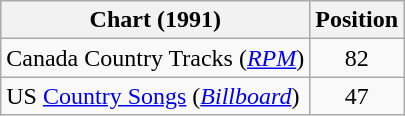<table class="wikitable sortable">
<tr>
<th scope="col">Chart (1991)</th>
<th scope="col">Position</th>
</tr>
<tr>
<td>Canada Country Tracks (<em><a href='#'>RPM</a></em>)</td>
<td align="center">82</td>
</tr>
<tr>
<td>US <a href='#'>Country Songs</a> (<em><a href='#'>Billboard</a></em>)</td>
<td align="center">47</td>
</tr>
</table>
